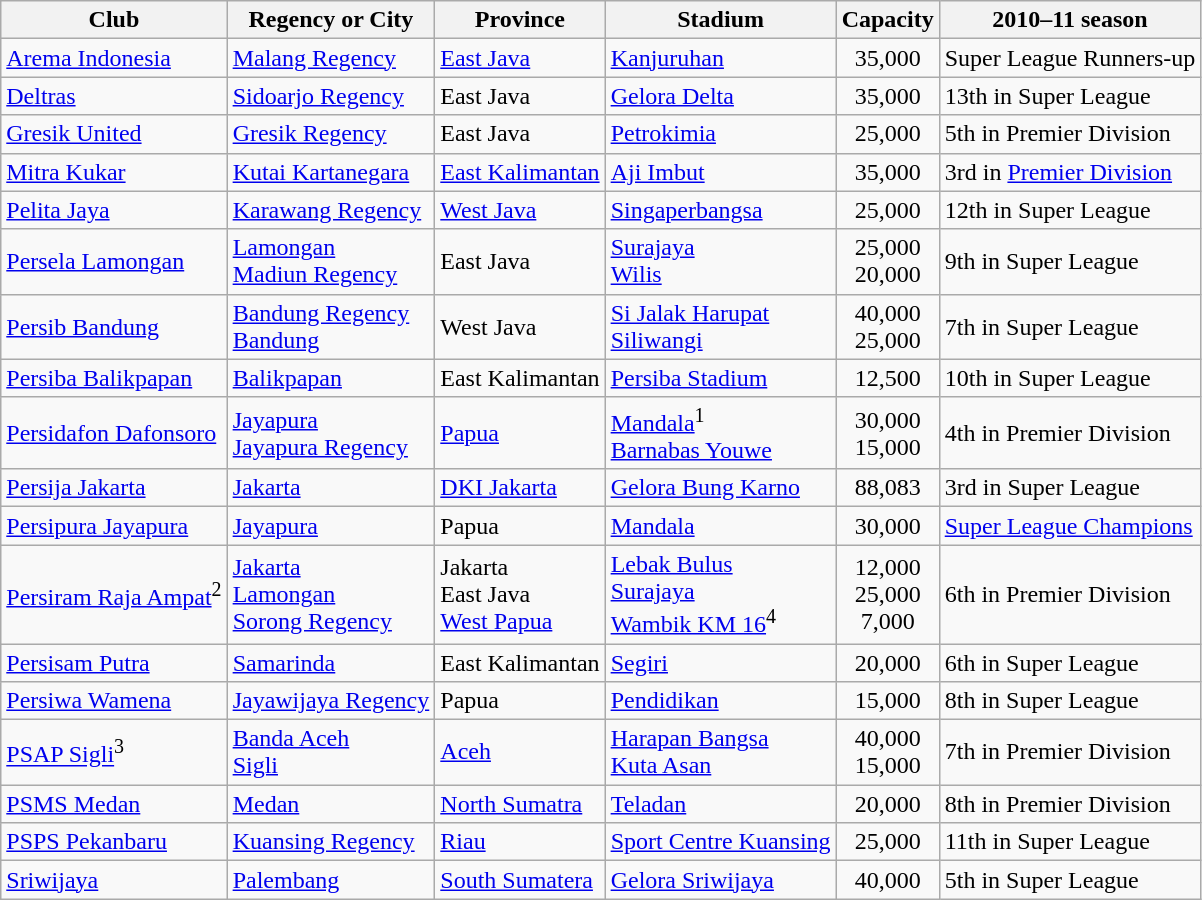<table class="wikitable sortable">
<tr>
<th>Club</th>
<th>Regency or City</th>
<th>Province</th>
<th>Stadium</th>
<th>Capacity</th>
<th>2010–11 season</th>
</tr>
<tr>
<td><a href='#'>Arema Indonesia</a></td>
<td><a href='#'>Malang Regency</a></td>
<td><a href='#'>East Java</a></td>
<td><a href='#'>Kanjuruhan</a></td>
<td style="text-align:center;">35,000</td>
<td>Super League Runners-up</td>
</tr>
<tr>
<td><a href='#'>Deltras</a></td>
<td><a href='#'>Sidoarjo Regency</a></td>
<td>East Java</td>
<td><a href='#'>Gelora Delta</a></td>
<td style="text-align:center;">35,000</td>
<td>13th in Super League</td>
</tr>
<tr>
<td><a href='#'>Gresik United</a></td>
<td><a href='#'>Gresik Regency</a></td>
<td>East Java</td>
<td><a href='#'>Petrokimia</a></td>
<td style="text-align:center;">25,000</td>
<td>5th in Premier Division</td>
</tr>
<tr>
<td><a href='#'>Mitra Kukar</a></td>
<td><a href='#'>Kutai Kartanegara</a></td>
<td><a href='#'>East Kalimantan</a></td>
<td><a href='#'>Aji Imbut</a></td>
<td style="text-align:center;">35,000</td>
<td>3rd in <a href='#'>Premier Division</a></td>
</tr>
<tr>
<td><a href='#'>Pelita Jaya</a></td>
<td><a href='#'>Karawang Regency</a></td>
<td><a href='#'>West Java</a></td>
<td><a href='#'>Singaperbangsa</a></td>
<td style="text-align:center;">25,000</td>
<td>12th in Super League</td>
</tr>
<tr>
<td><a href='#'>Persela Lamongan</a></td>
<td><a href='#'>Lamongan</a><br><a href='#'>Madiun Regency</a></td>
<td>East Java</td>
<td><a href='#'>Surajaya</a><br><a href='#'>Wilis</a></td>
<td style="text-align:center;">25,000<br>20,000</td>
<td>9th in Super League</td>
</tr>
<tr>
<td><a href='#'>Persib Bandung</a></td>
<td><a href='#'>Bandung Regency</a><br><a href='#'>Bandung</a></td>
<td>West Java</td>
<td><a href='#'>Si Jalak Harupat</a><br><a href='#'>Siliwangi</a></td>
<td style="text-align:center;">40,000<br>25,000</td>
<td>7th in Super League</td>
</tr>
<tr>
<td><a href='#'>Persiba Balikpapan</a></td>
<td><a href='#'>Balikpapan</a></td>
<td>East Kalimantan</td>
<td><a href='#'>Persiba Stadium</a></td>
<td style="text-align:center;">12,500</td>
<td>10th in Super League</td>
</tr>
<tr>
<td><a href='#'>Persidafon Dafonsoro</a></td>
<td><a href='#'>Jayapura</a><br><a href='#'>Jayapura Regency</a></td>
<td><a href='#'>Papua</a></td>
<td><a href='#'>Mandala</a><sup>1</sup><br><a href='#'>Barnabas Youwe</a></td>
<td style="text-align:center;">30,000<br>15,000</td>
<td>4th in Premier Division</td>
</tr>
<tr>
<td><a href='#'>Persija Jakarta</a></td>
<td><a href='#'>Jakarta</a></td>
<td><a href='#'>DKI Jakarta</a></td>
<td><a href='#'>Gelora Bung Karno</a></td>
<td style="text-align:center;">88,083</td>
<td>3rd in Super League</td>
</tr>
<tr>
<td><a href='#'>Persipura Jayapura</a></td>
<td><a href='#'>Jayapura</a></td>
<td>Papua</td>
<td><a href='#'>Mandala</a></td>
<td style="text-align:center;">30,000</td>
<td><a href='#'>Super League Champions</a></td>
</tr>
<tr>
<td><a href='#'>Persiram Raja Ampat</a><sup>2</sup></td>
<td><a href='#'>Jakarta</a><br><a href='#'>Lamongan</a><br><a href='#'>Sorong Regency</a></td>
<td>Jakarta<br>East Java<br><a href='#'>West Papua</a></td>
<td><a href='#'>Lebak Bulus</a><br><a href='#'>Surajaya</a><br><a href='#'>Wambik KM 16</a><sup>4</sup></td>
<td style="text-align:center;">12,000<br>25,000<br>7,000</td>
<td>6th in Premier Division</td>
</tr>
<tr>
<td><a href='#'>Persisam Putra</a></td>
<td><a href='#'>Samarinda</a></td>
<td>East Kalimantan</td>
<td><a href='#'>Segiri</a></td>
<td style="text-align:center;">20,000</td>
<td>6th in Super League</td>
</tr>
<tr>
<td><a href='#'>Persiwa Wamena</a></td>
<td><a href='#'>Jayawijaya Regency</a></td>
<td>Papua</td>
<td><a href='#'>Pendidikan</a></td>
<td style="text-align:center;">15,000</td>
<td>8th in Super League</td>
</tr>
<tr>
<td><a href='#'>PSAP Sigli</a><sup>3</sup></td>
<td><a href='#'>Banda Aceh</a><br><a href='#'>Sigli</a></td>
<td><a href='#'>Aceh</a></td>
<td><a href='#'>Harapan Bangsa</a><br><a href='#'>Kuta Asan</a></td>
<td style="text-align:center;">40,000<br>15,000</td>
<td>7th in Premier Division</td>
</tr>
<tr>
<td><a href='#'>PSMS Medan</a></td>
<td><a href='#'>Medan</a></td>
<td><a href='#'>North Sumatra</a></td>
<td><a href='#'>Teladan</a></td>
<td style="text-align:center;">20,000</td>
<td>8th in Premier Division</td>
</tr>
<tr>
<td><a href='#'>PSPS Pekanbaru</a></td>
<td><a href='#'>Kuansing Regency</a></td>
<td><a href='#'>Riau</a></td>
<td><a href='#'>Sport Centre Kuansing</a></td>
<td style="text-align:center;">25,000</td>
<td>11th in Super League</td>
</tr>
<tr>
<td><a href='#'>Sriwijaya</a></td>
<td><a href='#'>Palembang</a></td>
<td><a href='#'>South Sumatera</a></td>
<td><a href='#'>Gelora Sriwijaya</a></td>
<td style="text-align:center;">40,000</td>
<td>5th in Super League</td>
</tr>
</table>
